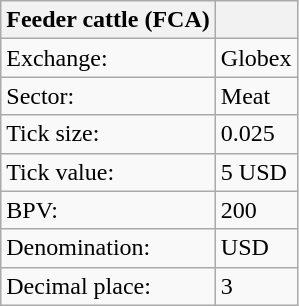<table class="wikitable">
<tr>
<th>Feeder cattle (FCA)</th>
<th></th>
</tr>
<tr>
<td>Exchange:</td>
<td>Globex</td>
</tr>
<tr>
<td>Sector:</td>
<td>Meat</td>
</tr>
<tr>
<td>Tick size:</td>
<td>0.025</td>
</tr>
<tr>
<td>Tick value:</td>
<td>5 USD</td>
</tr>
<tr>
<td>BPV:</td>
<td>200</td>
</tr>
<tr>
<td>Denomination:</td>
<td>USD</td>
</tr>
<tr>
<td>Decimal place:</td>
<td>3</td>
</tr>
</table>
